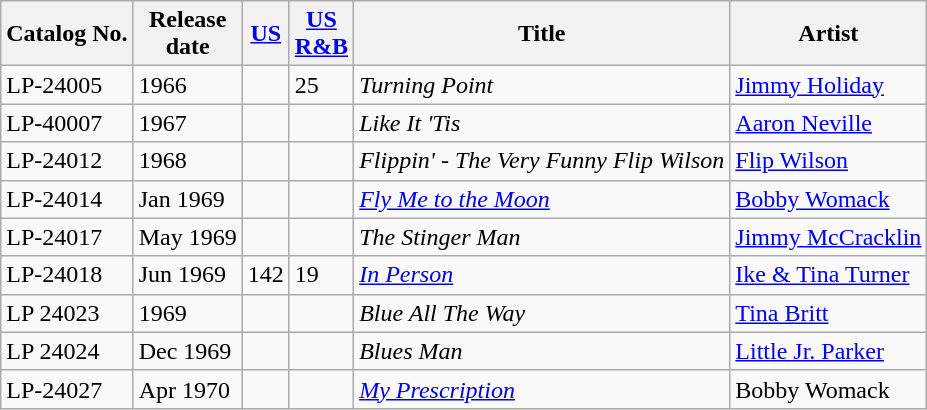<table class="wikitable">
<tr>
<th>Catalog No.</th>
<th>Release<br>date</th>
<th><a href='#'>US</a></th>
<th><a href='#'>US</a><br><a href='#'>R&B</a></th>
<th>Title</th>
<th>Artist</th>
</tr>
<tr>
<td>LP-24005</td>
<td>1966</td>
<td></td>
<td>25</td>
<td><em>Turning Point</em></td>
<td><a href='#'>Jimmy Holiday</a></td>
</tr>
<tr>
<td>LP-40007</td>
<td>1967</td>
<td></td>
<td></td>
<td><em>Like It 'Tis</em></td>
<td><a href='#'>Aaron Neville</a></td>
</tr>
<tr>
<td>LP-24012</td>
<td>1968</td>
<td></td>
<td></td>
<td><em>Flippin' - The Very Funny Flip Wilson</em></td>
<td><a href='#'>Flip Wilson</a></td>
</tr>
<tr>
<td>LP-24014</td>
<td>Jan 1969</td>
<td></td>
<td></td>
<td><em><a href='#'>Fly Me to the Moon</a></em></td>
<td><a href='#'>Bobby Womack</a></td>
</tr>
<tr>
<td>LP-24017</td>
<td>May 1969</td>
<td></td>
<td></td>
<td><em>The Stinger Man</em></td>
<td><a href='#'>Jimmy McCracklin</a></td>
</tr>
<tr>
<td>LP-24018</td>
<td>Jun 1969</td>
<td>142</td>
<td>19</td>
<td><em><a href='#'>In Person</a></em></td>
<td><a href='#'>Ike & Tina Turner</a></td>
</tr>
<tr>
<td>LP 24023</td>
<td>1969</td>
<td></td>
<td></td>
<td><em>Blue All The Way</em></td>
<td><a href='#'>Tina Britt</a></td>
</tr>
<tr>
<td>LP 24024</td>
<td>Dec 1969</td>
<td></td>
<td></td>
<td><em>Blues Man</em></td>
<td><a href='#'>Little Jr. Parker</a></td>
</tr>
<tr>
<td>LP-24027</td>
<td>Apr 1970</td>
<td></td>
<td></td>
<td><em><a href='#'>My Prescription</a></em></td>
<td>Bobby Womack</td>
</tr>
</table>
